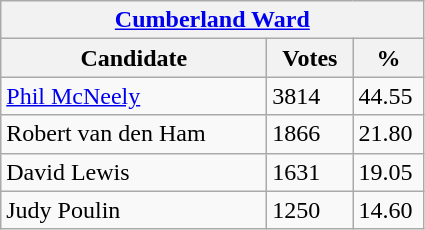<table class="wikitable">
<tr>
<th colspan="3"><a href='#'>Cumberland Ward</a></th>
</tr>
<tr>
<th style="width: 170px">Candidate</th>
<th style="width: 50px">Votes</th>
<th style="width: 40px">%</th>
</tr>
<tr>
<td><a href='#'>Phil McNeely</a></td>
<td>3814</td>
<td>44.55</td>
</tr>
<tr>
<td>Robert van den Ham</td>
<td>1866</td>
<td>21.80</td>
</tr>
<tr>
<td>David Lewis</td>
<td>1631</td>
<td>19.05</td>
</tr>
<tr>
<td>Judy Poulin</td>
<td>1250</td>
<td>14.60</td>
</tr>
</table>
